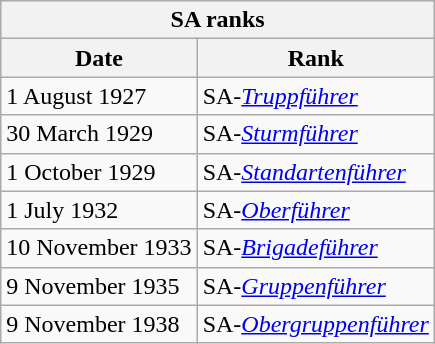<table class="wikitable float-right">
<tr>
<th colspan="2">SA ranks</th>
</tr>
<tr>
<th>Date</th>
<th>Rank</th>
</tr>
<tr>
<td>1 August 1927</td>
<td>SA-<em><a href='#'>Truppführer</a></em></td>
</tr>
<tr>
<td>30 March 1929</td>
<td>SA-<em><a href='#'>Sturmführer</a></em></td>
</tr>
<tr>
<td>1 October 1929</td>
<td>SA-<em><a href='#'>Standartenführer</a></em></td>
</tr>
<tr>
<td>1 July 1932</td>
<td>SA-<em><a href='#'>Oberführer</a></em></td>
</tr>
<tr>
<td>10 November 1933</td>
<td>SA-<em><a href='#'>Brigadeführer</a></em></td>
</tr>
<tr>
<td>9 November 1935</td>
<td>SA-<em><a href='#'>Gruppenführer</a></em></td>
</tr>
<tr>
<td>9 November 1938</td>
<td>SA-<em><a href='#'>Obergruppenführer</a></em></td>
</tr>
</table>
